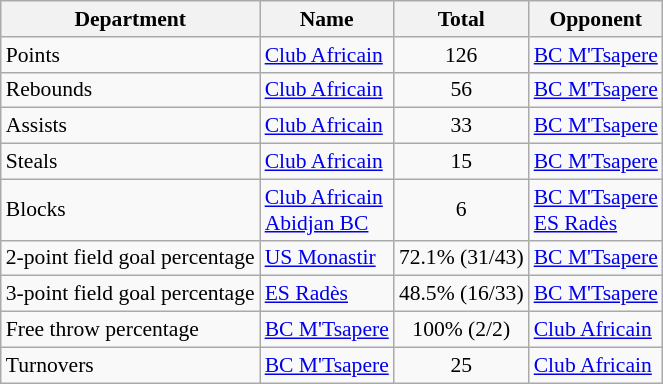<table class=wikitable style="font-size:90%;">
<tr>
<th>Department</th>
<th>Name</th>
<th>Total</th>
<th>Opponent</th>
</tr>
<tr>
<td>Points</td>
<td> <a href='#'>Club Africain</a></td>
<td align=center>126</td>
<td> <a href='#'>BC M'Tsapere</a></td>
</tr>
<tr>
<td>Rebounds</td>
<td> <a href='#'>Club Africain</a></td>
<td align=center>56</td>
<td> <a href='#'>BC M'Tsapere</a></td>
</tr>
<tr>
<td>Assists</td>
<td> <a href='#'>Club Africain</a></td>
<td align=center>33</td>
<td> <a href='#'>BC M'Tsapere</a></td>
</tr>
<tr>
<td>Steals</td>
<td> <a href='#'>Club Africain</a></td>
<td align=center>15</td>
<td> <a href='#'>BC M'Tsapere</a></td>
</tr>
<tr>
<td>Blocks</td>
<td> <a href='#'>Club Africain</a><br> <a href='#'>Abidjan BC</a></td>
<td align=center>6</td>
<td> <a href='#'>BC M'Tsapere</a><br> <a href='#'>ES Radès</a></td>
</tr>
<tr>
<td>2-point field goal percentage</td>
<td> <a href='#'>US Monastir</a></td>
<td align=center>72.1% (31/43)</td>
<td> <a href='#'>BC M'Tsapere</a></td>
</tr>
<tr>
<td>3-point field goal percentage</td>
<td> <a href='#'>ES Radès</a></td>
<td align=center>48.5% (16/33)</td>
<td> <a href='#'>BC M'Tsapere</a></td>
</tr>
<tr>
<td>Free throw percentage</td>
<td> <a href='#'>BC M'Tsapere</a></td>
<td align=center>100% (2/2)</td>
<td> <a href='#'>Club Africain</a></td>
</tr>
<tr>
<td>Turnovers</td>
<td> <a href='#'>BC M'Tsapere</a></td>
<td align=center>25</td>
<td> <a href='#'>Club Africain</a></td>
</tr>
</table>
